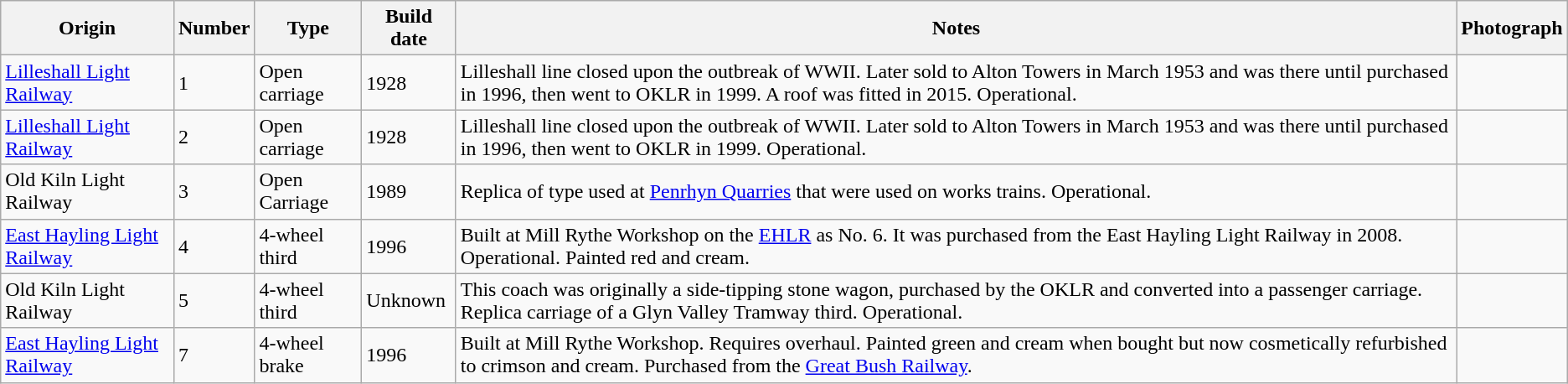<table class="wikitable">
<tr>
<th>Origin</th>
<th>Number</th>
<th>Type</th>
<th>Build date</th>
<th>Notes</th>
<th>Photograph</th>
</tr>
<tr>
<td><a href='#'>Lilleshall Light Railway</a></td>
<td>1</td>
<td>Open carriage</td>
<td>1928</td>
<td>Lilleshall line closed upon the outbreak of WWII. Later sold to Alton Towers in March 1953 and was there until purchased in 1996, then went to OKLR in 1999. A roof was fitted in 2015. Operational.</td>
<td></td>
</tr>
<tr>
<td><a href='#'>Lilleshall Light Railway</a></td>
<td>2</td>
<td>Open carriage</td>
<td>1928</td>
<td>Lilleshall line closed upon the outbreak of WWII. Later sold to Alton Towers in March 1953 and was there until purchased in 1996, then went to OKLR in 1999. Operational.</td>
<td></td>
</tr>
<tr>
<td>Old Kiln Light Railway</td>
<td>3</td>
<td>Open Carriage</td>
<td>1989</td>
<td>Replica of type used at <a href='#'>Penrhyn Quarries</a> that were used on works trains. Operational.</td>
<td></td>
</tr>
<tr>
<td><a href='#'>East Hayling Light Railway</a></td>
<td>4</td>
<td>4-wheel third</td>
<td>1996</td>
<td>Built at Mill Rythe Workshop on the <a href='#'>EHLR</a> as No. 6. It was purchased from the East Hayling Light Railway in 2008. Operational. Painted red and cream.</td>
<td></td>
</tr>
<tr>
<td>Old Kiln Light Railway</td>
<td>5</td>
<td>4-wheel third</td>
<td>Unknown</td>
<td>This coach was originally a side-tipping stone wagon, purchased by the OKLR and converted into a passenger carriage. Replica carriage of a Glyn Valley Tramway third. Operational.</td>
<td></td>
</tr>
<tr>
<td><a href='#'>East Hayling Light Railway</a></td>
<td>7</td>
<td>4-wheel brake</td>
<td>1996</td>
<td>Built at Mill Rythe Workshop. Requires overhaul. Painted green and cream when bought but now cosmetically refurbished to crimson and cream. Purchased from the <a href='#'>Great Bush Railway</a>.</td>
<td></td>
</tr>
</table>
